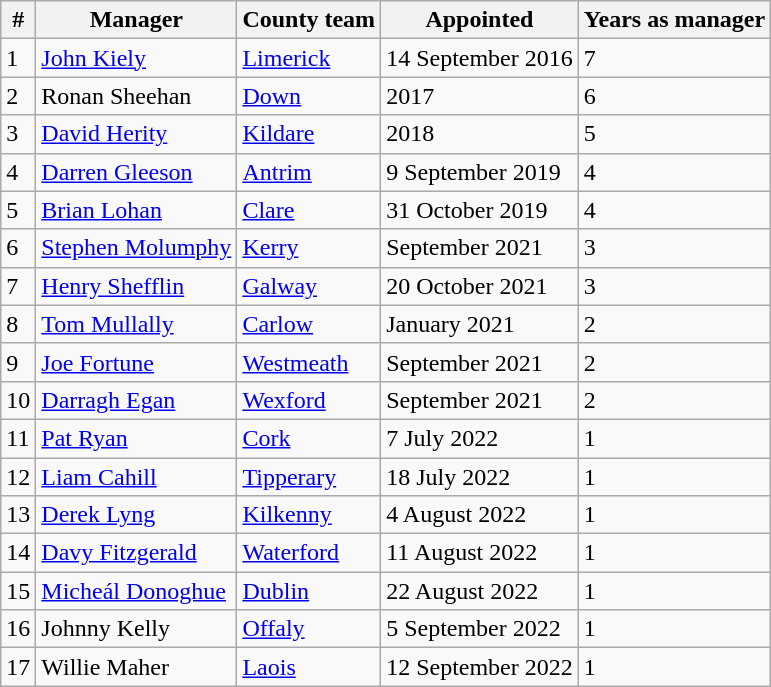<table class="wikitable sortable">
<tr>
<th>#</th>
<th>Manager</th>
<th>County team</th>
<th>Appointed</th>
<th>Years as manager</th>
</tr>
<tr>
<td>1</td>
<td><a href='#'>John Kiely</a></td>
<td> <a href='#'>Limerick</a></td>
<td>14 September 2016</td>
<td>7</td>
</tr>
<tr>
<td>2</td>
<td>Ronan Sheehan</td>
<td> <a href='#'>Down</a></td>
<td>2017</td>
<td>6</td>
</tr>
<tr>
<td>3</td>
<td><a href='#'>David Herity</a></td>
<td> <a href='#'>Kildare</a></td>
<td>2018</td>
<td>5</td>
</tr>
<tr>
<td>4</td>
<td><a href='#'>Darren Gleeson</a></td>
<td> <a href='#'>Antrim</a></td>
<td>9 September 2019</td>
<td>4</td>
</tr>
<tr>
<td>5</td>
<td><a href='#'>Brian Lohan</a></td>
<td> <a href='#'>Clare</a></td>
<td>31 October 2019</td>
<td>4</td>
</tr>
<tr>
<td>6</td>
<td><a href='#'>Stephen Molumphy</a></td>
<td> <a href='#'>Kerry</a></td>
<td>September 2021</td>
<td>3</td>
</tr>
<tr>
<td>7</td>
<td><a href='#'>Henry Shefflin</a></td>
<td> <a href='#'>Galway</a></td>
<td>20 October 2021</td>
<td>3</td>
</tr>
<tr>
<td>8</td>
<td><a href='#'>Tom Mullally</a></td>
<td> <a href='#'>Carlow</a></td>
<td>January 2021</td>
<td>2</td>
</tr>
<tr>
<td>9</td>
<td><a href='#'>Joe Fortune</a></td>
<td> <a href='#'>Westmeath</a></td>
<td>September 2021</td>
<td>2</td>
</tr>
<tr>
<td>10</td>
<td><a href='#'>Darragh Egan</a></td>
<td> <a href='#'>Wexford</a></td>
<td>September 2021</td>
<td>2</td>
</tr>
<tr>
<td>11</td>
<td><a href='#'>Pat Ryan</a></td>
<td> <a href='#'>Cork</a></td>
<td>7 July 2022</td>
<td>1</td>
</tr>
<tr>
<td>12</td>
<td><a href='#'>Liam Cahill</a></td>
<td> <a href='#'>Tipperary</a></td>
<td>18 July 2022</td>
<td>1</td>
</tr>
<tr>
<td>13</td>
<td><a href='#'>Derek Lyng</a></td>
<td> <a href='#'>Kilkenny</a></td>
<td>4 August 2022</td>
<td>1</td>
</tr>
<tr>
<td>14</td>
<td><a href='#'>Davy Fitzgerald</a></td>
<td> <a href='#'>Waterford</a></td>
<td>11 August 2022</td>
<td>1</td>
</tr>
<tr>
<td>15</td>
<td><a href='#'>Micheál Donoghue</a></td>
<td> <a href='#'>Dublin</a></td>
<td>22 August 2022</td>
<td>1</td>
</tr>
<tr>
<td>16</td>
<td>Johnny Kelly</td>
<td> <a href='#'>Offaly</a></td>
<td>5 September 2022</td>
<td>1</td>
</tr>
<tr>
<td>17</td>
<td>Willie Maher</td>
<td> <a href='#'>Laois</a></td>
<td>12 September 2022</td>
<td>1</td>
</tr>
</table>
